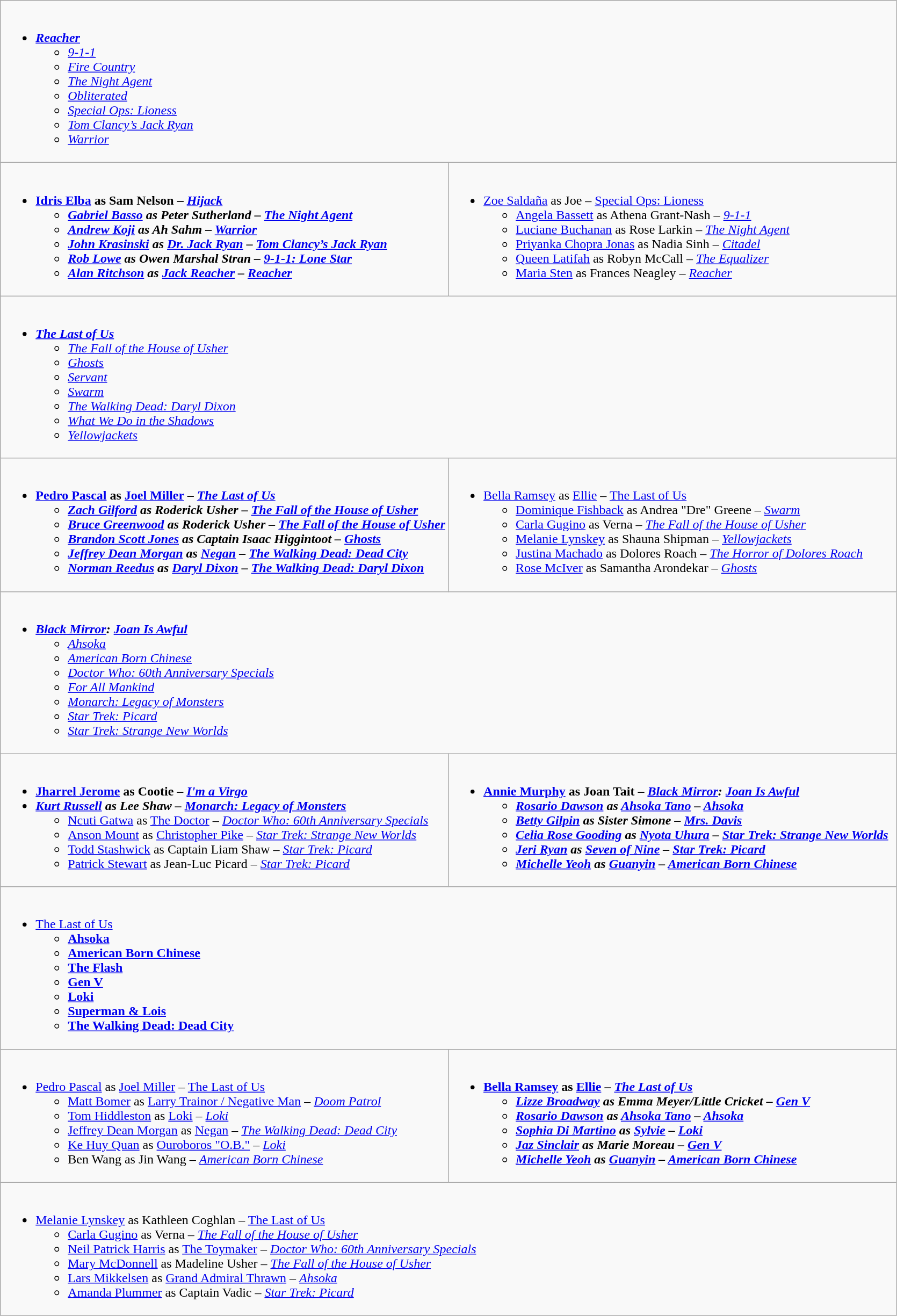<table class="wikitable">
<tr>
<td colspan="2" style="vertical-align:top; width:50%;"><br><ul><li><strong><em><a href='#'>Reacher</a></em></strong><ul><li><em><a href='#'>9-1-1</a></em></li><li><em><a href='#'>Fire Country</a></em></li><li><em><a href='#'>The Night Agent</a></em></li><li><em><a href='#'>Obliterated</a></em></li><li><em><a href='#'>Special Ops: Lioness</a></em></li><li><em><a href='#'>Tom Clancy’s Jack Ryan</a></em></li><li><em><a href='#'>Warrior</a></em></li></ul></li></ul></td>
</tr>
<tr>
<td style="vertical-align:top; width:50%;"><br><ul><li><strong><a href='#'>Idris Elba</a> as Sam Nelson – <em><a href='#'>Hijack</a><strong><em><ul><li><a href='#'>Gabriel Basso</a> as Peter Sutherland – </em><a href='#'>The Night Agent</a><em></li><li><a href='#'>Andrew Koji</a> as Ah Sahm – </em><a href='#'>Warrior</a><em></li><li><a href='#'>John Krasinski</a> as <a href='#'>Dr. Jack Ryan</a> – </em><a href='#'>Tom Clancy’s Jack Ryan</a><em></li><li><a href='#'>Rob Lowe</a> as Owen Marshal Stran – </em><a href='#'>9-1-1: Lone Star</a><em></li><li><a href='#'>Alan Ritchson</a> as <a href='#'>Jack Reacher</a> – </em><a href='#'>Reacher</a><em></li></ul></li></ul></td>
<td style="vertical-align:top; width:50%;"><br><ul><li></strong><a href='#'>Zoe Saldaña</a> as Joe – </em><a href='#'>Special Ops: Lioness</a></em></strong><ul><li><a href='#'>Angela Bassett</a> as Athena Grant-Nash – <em><a href='#'>9-1-1</a></em></li><li><a href='#'>Luciane Buchanan</a> as Rose Larkin – <em><a href='#'>The Night Agent</a></em></li><li><a href='#'>Priyanka Chopra Jonas</a> as Nadia Sinh – <em><a href='#'>Citadel</a></em></li><li><a href='#'>Queen Latifah</a> as Robyn McCall – <em><a href='#'>The Equalizer</a></em></li><li><a href='#'>Maria Sten</a> as Frances Neagley – <em><a href='#'>Reacher</a></em></li></ul></li></ul></td>
</tr>
<tr>
<td colspan="2" style="vertical-align:top; width:50%;"><br><ul><li><strong><em><a href='#'>The Last of Us</a></em></strong><ul><li><em><a href='#'>The Fall of the House of Usher</a></em></li><li><em><a href='#'>Ghosts</a></em></li><li><em><a href='#'>Servant</a></em></li><li><em><a href='#'>Swarm</a></em></li><li><em><a href='#'>The Walking Dead: Daryl Dixon</a></em></li><li><em><a href='#'>What We Do in the Shadows</a></em></li><li><em><a href='#'>Yellowjackets</a></em></li></ul></li></ul></td>
</tr>
<tr>
<td style="vertical-align:top; width:50%;"><br><ul><li><strong><a href='#'>Pedro Pascal</a> as <a href='#'>Joel Miller</a> – <em><a href='#'>The Last of Us</a><strong><em><ul><li><a href='#'>Zach Gilford</a> as Roderick Usher – </em><a href='#'>The Fall of the House of Usher</a><em></li><li><a href='#'>Bruce Greenwood</a> as Roderick Usher – </em><a href='#'>The Fall of the House of Usher</a><em></li><li><a href='#'>Brandon Scott Jones</a> as Captain Isaac Higgintoot – </em><a href='#'>Ghosts</a><em></li><li><a href='#'>Jeffrey Dean Morgan</a> as <a href='#'>Negan</a> – </em><a href='#'>The Walking Dead: Dead City</a><em></li><li><a href='#'>Norman Reedus</a> as <a href='#'>Daryl Dixon</a> – </em><a href='#'>The Walking Dead: Daryl Dixon</a><em></li></ul></li></ul></td>
<td style="vertical-align:top; width:50%;"><br><ul><li></strong><a href='#'>Bella Ramsey</a> as <a href='#'>Ellie</a> – </em><a href='#'>The Last of Us</a></em></strong><ul><li><a href='#'>Dominique Fishback</a> as Andrea "Dre" Greene – <em><a href='#'>Swarm</a></em></li><li><a href='#'>Carla Gugino</a> as Verna – <em><a href='#'>The Fall of the House of Usher</a></em></li><li><a href='#'>Melanie Lynskey</a> as Shauna Shipman – <em><a href='#'>Yellowjackets</a></em></li><li><a href='#'>Justina Machado</a> as Dolores Roach – <em><a href='#'>The Horror of Dolores Roach</a></em></li><li><a href='#'>Rose McIver</a> as Samantha Arondekar – <em><a href='#'>Ghosts</a></em></li></ul></li></ul></td>
</tr>
<tr>
<td colspan="2" style="vertical-align:top; width:50%;"><br><ul><li><strong><em><a href='#'>Black Mirror</a>: <a href='#'>Joan Is Awful</a></em></strong><ul><li><em><a href='#'>Ahsoka</a></em></li><li><em><a href='#'>American Born Chinese</a></em></li><li><em><a href='#'>Doctor Who: 60th Anniversary Specials</a></em></li><li><em><a href='#'>For All Mankind</a></em></li><li><em><a href='#'>Monarch: Legacy of Monsters</a></em></li><li><em><a href='#'>Star Trek: Picard</a></em></li><li><em><a href='#'>Star Trek: Strange New Worlds</a></em></li></ul></li></ul></td>
</tr>
<tr>
<td style="vertical-align:top; width:50%;"><br><ul><li><strong><a href='#'>Jharrel Jerome</a> as Cootie – <em><a href='#'>I'm a Virgo</a><strong><em></li><li></strong><a href='#'>Kurt Russell</a> as Lee Shaw – </em><a href='#'>Monarch: Legacy of Monsters</a></em></strong><ul><li><a href='#'>Ncuti Gatwa</a> as <a href='#'>The Doctor</a> – <em><a href='#'>Doctor Who: 60th Anniversary Specials</a></em></li><li><a href='#'>Anson Mount</a> as <a href='#'>Christopher Pike</a> – <em><a href='#'>Star Trek: Strange New Worlds</a></em></li><li><a href='#'>Todd Stashwick</a> as Captain Liam Shaw – <em><a href='#'>Star Trek: Picard</a></em></li><li><a href='#'>Patrick Stewart</a> as Jean-Luc Picard – <em><a href='#'>Star Trek: Picard</a></em></li></ul></li></ul></td>
<td style="vertical-align:top; width:50%;"><br><ul><li><strong><a href='#'>Annie Murphy</a> as Joan Tait – <em><a href='#'>Black Mirror</a>: <a href='#'>Joan Is Awful</a><strong><em><ul><li><a href='#'>Rosario Dawson</a> as <a href='#'>Ahsoka Tano</a> – </em><a href='#'>Ahsoka</a><em></li><li><a href='#'>Betty Gilpin</a> as Sister Simone – </em><a href='#'>Mrs. Davis</a><em></li><li><a href='#'>Celia Rose Gooding</a> as <a href='#'>Nyota Uhura</a> – </em><a href='#'>Star Trek: Strange New Worlds</a><em></li><li><a href='#'>Jeri Ryan</a> as <a href='#'>Seven of Nine</a> – </em><a href='#'>Star Trek: Picard</a><em></li><li><a href='#'>Michelle Yeoh</a> as <a href='#'>Guanyin</a> – </em><a href='#'>American Born Chinese</a><em></li></ul></li></ul></td>
</tr>
<tr>
<td colspan="2" style="vertical-align:top; width:50%;"><br><ul><li></em></strong><a href='#'>The Last of Us</a><strong><em><ul><li></em><a href='#'>Ahsoka</a><em></li><li></em><a href='#'>American Born Chinese</a><em></li><li></em><a href='#'>The Flash</a><em></li><li></em><a href='#'>Gen V</a><em></li><li></em><a href='#'>Loki</a><em></li><li></em><a href='#'>Superman & Lois</a><em></li><li></em><a href='#'>The Walking Dead: Dead City</a><em></li></ul></li></ul></td>
</tr>
<tr>
<td style="vertical-align:top; width:50%;"><br><ul><li></strong><a href='#'>Pedro Pascal</a> as <a href='#'>Joel Miller</a> – </em><a href='#'>The Last of Us</a></em></strong><ul><li><a href='#'>Matt Bomer</a> as <a href='#'>Larry Trainor / Negative Man</a> – <em><a href='#'>Doom Patrol</a></em></li><li><a href='#'>Tom Hiddleston</a> as <a href='#'>Loki</a> – <em><a href='#'>Loki</a></em></li><li><a href='#'>Jeffrey Dean Morgan</a> as <a href='#'>Negan</a> – <em><a href='#'>The Walking Dead: Dead City</a></em></li><li><a href='#'>Ke Huy Quan</a> as <a href='#'>Ouroboros "O.B."</a> – <em><a href='#'>Loki</a></em></li><li>Ben Wang as Jin Wang – <em><a href='#'>American Born Chinese</a></em></li></ul></li></ul></td>
<td style="vertical-align:top; width:50%;"><br><ul><li><strong><a href='#'>Bella Ramsey</a> as <a href='#'>Ellie</a> – <em><a href='#'>The Last of Us</a><strong><em><ul><li><a href='#'>Lizze Broadway</a> as Emma Meyer/Little Cricket – </em><a href='#'>Gen V</a><em></li><li><a href='#'>Rosario Dawson</a> as <a href='#'>Ahsoka Tano</a> – </em><a href='#'>Ahsoka</a><em></li><li><a href='#'>Sophia Di Martino</a> as <a href='#'>Sylvie</a> – </em><a href='#'>Loki</a><em></li><li><a href='#'>Jaz Sinclair</a> as Marie Moreau – </em><a href='#'>Gen V</a><em></li><li><a href='#'>Michelle Yeoh</a> as <a href='#'>Guanyin</a> – </em><a href='#'>American Born Chinese</a><em></li></ul></li></ul></td>
</tr>
<tr>
<td colspan="2" style="vertical-align:top; width:50%;"><br><ul><li></strong><a href='#'>Melanie Lynskey</a> as Kathleen Coghlan – </em><a href='#'>The Last of Us</a></em></strong><ul><li><a href='#'>Carla Gugino</a> as Verna – <em><a href='#'>The Fall of the House of Usher</a></em></li><li><a href='#'>Neil Patrick Harris</a> as <a href='#'>The Toymaker</a> – <em><a href='#'>Doctor Who: 60th Anniversary Specials</a></em></li><li><a href='#'>Mary McDonnell</a> as Madeline Usher – <em><a href='#'>The Fall of the House of Usher</a></em></li><li><a href='#'>Lars Mikkelsen</a> as <a href='#'>Grand Admiral Thrawn</a> – <em><a href='#'>Ahsoka</a></em></li><li><a href='#'>Amanda Plummer</a> as Captain Vadic – <em><a href='#'>Star Trek: Picard</a></em></li></ul></li></ul></td>
</tr>
</table>
